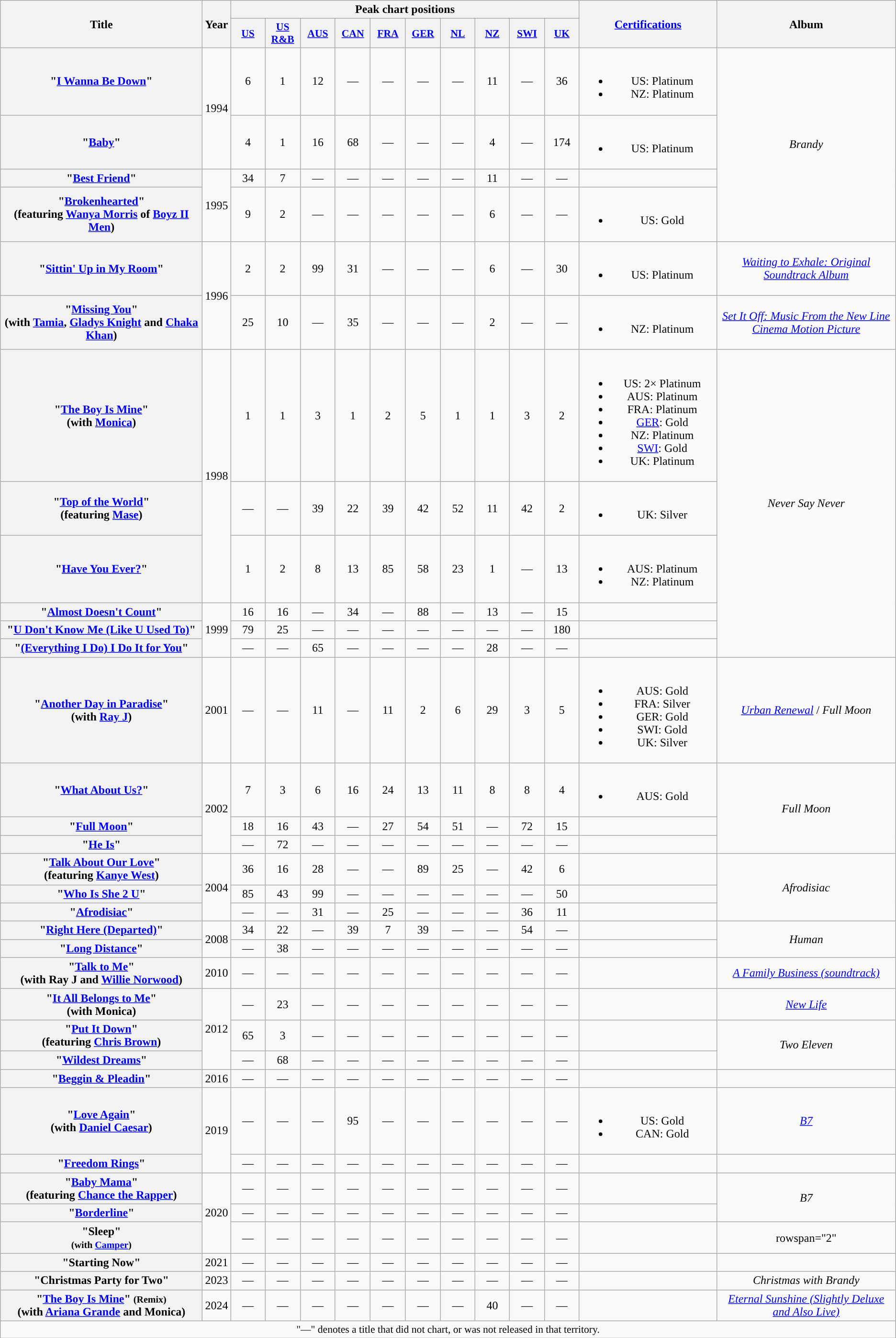<table class="wikitable plainrowheaders" style="text-align:center;" border="1">
<tr>
<th scope="col" rowspan="2" style="width:18em;">Title</th>
<th scope="col" rowspan="2">Year</th>
<th scope="col" colspan="10">Peak chart positions</th>
<th scope="col" rowspan="2" style="width:12em;"><a href='#'>Certifications</a></th>
<th scope="col" rowspan="2" style="width:16em;">Album</th>
</tr>
<tr>
<th scope="col" style="width:3em;font-size:90%;"><a href='#'>US</a><br></th>
<th scope="col" style="width:3em;font-size:90%;"><a href='#'>US R&B</a><br></th>
<th scope="col" style="width:3em;font-size:90%;"><a href='#'>AUS</a><br></th>
<th scope="col" style="width:3em;font-size:90%;"><a href='#'>CAN</a><br></th>
<th scope="col" style="width:3em;font-size:90%;"><a href='#'>FRA</a><br></th>
<th scope="col" style="width:3em;font-size:90%;"><a href='#'>GER</a><br></th>
<th scope="col" style="width:3em;font-size:90%;"><a href='#'>NL</a><br></th>
<th scope="col" style="width:3em;font-size:90%;"><a href='#'>NZ</a><br></th>
<th scope="col" style="width:3em;font-size:90%;"><a href='#'>SWI</a><br></th>
<th scope="col" style="width:3em;font-size:90%;"><a href='#'>UK</a><br></th>
</tr>
<tr>
<th scope="row">"<a href='#'>I Wanna Be Down</a>"</th>
<td rowspan="2">1994</td>
<td>6</td>
<td>1</td>
<td>12</td>
<td>—</td>
<td>—</td>
<td>—</td>
<td>—</td>
<td>11</td>
<td>—</td>
<td>36</td>
<td><br><ul><li>US: Platinum</li><li>NZ: Platinum</li></ul></td>
<td rowspan="4"><em>Brandy</em></td>
</tr>
<tr>
<th scope="row">"<a href='#'>Baby</a>"</th>
<td>4</td>
<td>1</td>
<td>16</td>
<td>68</td>
<td>—</td>
<td>—</td>
<td>—</td>
<td>4</td>
<td>—</td>
<td>174</td>
<td><br><ul><li>US: Platinum</li></ul></td>
</tr>
<tr>
<th scope="row">"<a href='#'>Best Friend</a>"</th>
<td rowspan="2">1995</td>
<td>34</td>
<td>7</td>
<td>—</td>
<td>—</td>
<td>—</td>
<td>—</td>
<td>—</td>
<td>11</td>
<td>—</td>
<td>—</td>
<td></td>
</tr>
<tr>
<th scope="row">"<a href='#'>Brokenhearted</a>"<br><span>(featuring <a href='#'>Wanya Morris</a> of <a href='#'>Boyz II Men</a>)</span></th>
<td>9</td>
<td>2</td>
<td>—</td>
<td>—</td>
<td>—</td>
<td>—</td>
<td>—</td>
<td>6</td>
<td>—</td>
<td>—</td>
<td><br><ul><li>US: Gold</li></ul></td>
</tr>
<tr>
<th scope="row">"<a href='#'>Sittin' Up in My Room</a>"</th>
<td rowspan="2">1996</td>
<td>2</td>
<td>2</td>
<td>99</td>
<td>31</td>
<td>—</td>
<td>—</td>
<td>—</td>
<td>6</td>
<td>—</td>
<td>30</td>
<td><br><ul><li>US: Platinum</li></ul></td>
<td><em><a href='#'>Waiting to Exhale: Original Soundtrack Album</a></em></td>
</tr>
<tr>
<th scope="row">"<a href='#'>Missing You</a>"<br><span>(with <a href='#'>Tamia</a>, <a href='#'>Gladys Knight</a> and <a href='#'>Chaka Khan</a>)</span></th>
<td>25</td>
<td>10</td>
<td>—</td>
<td>35</td>
<td>—</td>
<td>—</td>
<td>—</td>
<td>2</td>
<td>—</td>
<td>—</td>
<td><br><ul><li>NZ: Platinum</li></ul></td>
<td><em><a href='#'>Set It Off: Music From the New Line Cinema Motion Picture</a></em></td>
</tr>
<tr>
<th scope="row">"<a href='#'>The Boy Is Mine</a>"<br><span>(with <a href='#'>Monica</a>)</span></th>
<td rowspan="3">1998</td>
<td>1</td>
<td>1</td>
<td>3</td>
<td>1</td>
<td>2</td>
<td>5</td>
<td>1</td>
<td>1</td>
<td>3</td>
<td>2</td>
<td><br><ul><li>US: 2× Platinum</li><li>AUS: Platinum</li><li>FRA: Platinum</li><li><a href='#'>GER</a>: Gold</li><li>NZ: Platinum</li><li><a href='#'>SWI</a>: Gold</li><li>UK: Platinum</li></ul></td>
<td rowspan="6"><em>Never Say Never</em></td>
</tr>
<tr>
<th scope="row">"<a href='#'>Top of the World</a>"<br><span>(featuring <a href='#'>Mase</a>)</span></th>
<td>—</td>
<td>—</td>
<td>39</td>
<td>22</td>
<td>39</td>
<td>42</td>
<td>52</td>
<td>11</td>
<td>42</td>
<td>2</td>
<td><br><ul><li>UK: Silver</li></ul></td>
</tr>
<tr>
<th scope="row">"<a href='#'>Have You Ever?</a>"</th>
<td>1</td>
<td>2</td>
<td>8</td>
<td>13</td>
<td>85</td>
<td>58</td>
<td>23</td>
<td>1</td>
<td>—</td>
<td>13</td>
<td><br><ul><li>AUS: Platinum</li><li>NZ: Platinum</li></ul></td>
</tr>
<tr>
<th scope="row">"<a href='#'>Almost Doesn't Count</a>"</th>
<td rowspan="3">1999</td>
<td>16</td>
<td>16</td>
<td>—</td>
<td>34</td>
<td>—</td>
<td>88</td>
<td>—</td>
<td>13</td>
<td>—</td>
<td>15</td>
<td></td>
</tr>
<tr>
<th scope="row">"<a href='#'>U Don't Know Me (Like U Used To)</a>"</th>
<td>79</td>
<td>25</td>
<td>—</td>
<td>—</td>
<td>—</td>
<td>—</td>
<td>—</td>
<td>—</td>
<td>—</td>
<td>180</td>
<td></td>
</tr>
<tr>
<th scope="row">"<a href='#'>(Everything I Do) I Do It for You</a>"</th>
<td>—</td>
<td>—</td>
<td>65</td>
<td>—</td>
<td>—</td>
<td>—</td>
<td>—</td>
<td>28</td>
<td>—</td>
<td>—</td>
<td></td>
</tr>
<tr>
<th scope="row">"<a href='#'>Another Day in Paradise</a>"<br><span>(with <a href='#'>Ray J</a>)</span></th>
<td>2001</td>
<td>—</td>
<td>—</td>
<td>11</td>
<td>—</td>
<td>11</td>
<td>2</td>
<td>6</td>
<td>29</td>
<td>3</td>
<td>5</td>
<td><br><ul><li>AUS: Gold</li><li>FRA: Silver</li><li>GER: Gold</li><li>SWI: Gold</li><li>UK: Silver</li></ul></td>
<td><em><a href='#'>Urban Renewal</a></em> / <em>Full Moon</em></td>
</tr>
<tr>
<th scope="row">"<a href='#'>What About Us?</a>"</th>
<td rowspan="3">2002</td>
<td>7</td>
<td>3</td>
<td>6</td>
<td>16</td>
<td>24</td>
<td>13</td>
<td>11</td>
<td>8</td>
<td>8</td>
<td>4</td>
<td><br><ul><li>AUS: Gold</li></ul></td>
<td rowspan="3"><em>Full Moon</em></td>
</tr>
<tr>
<th scope="row">"<a href='#'>Full Moon</a>"</th>
<td>18</td>
<td>16</td>
<td>43</td>
<td>—</td>
<td>27</td>
<td>54</td>
<td>51</td>
<td>—</td>
<td>72</td>
<td>15</td>
<td></td>
</tr>
<tr>
<th scope="row">"<a href='#'>He Is</a>"</th>
<td>—</td>
<td>72</td>
<td>—</td>
<td>—</td>
<td>—</td>
<td>—</td>
<td>—</td>
<td>—</td>
<td>—</td>
<td>—</td>
<td></td>
</tr>
<tr>
<th scope="row">"<a href='#'>Talk About Our Love</a>"<br><span>(featuring <a href='#'>Kanye West</a>)</span></th>
<td rowspan="3">2004</td>
<td>36</td>
<td>16</td>
<td>28</td>
<td>—</td>
<td>—</td>
<td>89</td>
<td>25</td>
<td>—</td>
<td>42</td>
<td>6</td>
<td></td>
<td rowspan="3"><em>Afrodisiac</em></td>
</tr>
<tr>
<th scope="row">"<a href='#'>Who Is She 2 U</a>"</th>
<td>85</td>
<td>43</td>
<td>99</td>
<td>—</td>
<td>—</td>
<td>—</td>
<td>—</td>
<td>—</td>
<td>—</td>
<td>50</td>
<td></td>
</tr>
<tr>
<th scope="row">"<a href='#'>Afrodisiac</a>"</th>
<td>—</td>
<td>—</td>
<td>31</td>
<td>—</td>
<td>25</td>
<td>—</td>
<td>—</td>
<td>—</td>
<td>36</td>
<td>11</td>
<td></td>
</tr>
<tr>
<th scope="row">"<a href='#'>Right Here (Departed)</a>"</th>
<td rowspan="2">2008</td>
<td>34</td>
<td>22</td>
<td>—</td>
<td>39</td>
<td>7</td>
<td>39</td>
<td>—</td>
<td>—</td>
<td>54</td>
<td>—</td>
<td></td>
<td rowspan="2"><em>Human</em></td>
</tr>
<tr>
<th scope="row">"<a href='#'>Long Distance</a>"</th>
<td>—</td>
<td>38</td>
<td>—</td>
<td>—</td>
<td>—</td>
<td>—</td>
<td>—</td>
<td>—</td>
<td>—</td>
<td>—</td>
<td></td>
</tr>
<tr>
<th scope="row">"<a href='#'>Talk to Me</a>"<br><span>(with Ray J and <a href='#'>Willie Norwood</a>)</span></th>
<td>2010</td>
<td>—</td>
<td>—</td>
<td>—</td>
<td>—</td>
<td>—</td>
<td>—</td>
<td>—</td>
<td>—</td>
<td>—</td>
<td>—</td>
<td></td>
<td><em><a href='#'>A Family Business (soundtrack)</a></em></td>
</tr>
<tr>
<th scope="row">"<a href='#'>It All Belongs to Me</a>"<br><span>(with Monica)</span></th>
<td rowspan="3">2012</td>
<td>—</td>
<td>23</td>
<td>—</td>
<td>—</td>
<td>—</td>
<td>—</td>
<td>—</td>
<td>—</td>
<td>—</td>
<td>—</td>
<td></td>
<td><em><a href='#'>New Life</a></em></td>
</tr>
<tr>
<th scope="row">"<a href='#'>Put It Down</a>"<br><span>(featuring <a href='#'>Chris Brown</a>)</span></th>
<td>65</td>
<td>3</td>
<td>—</td>
<td>—</td>
<td>—</td>
<td>—</td>
<td>—</td>
<td>—</td>
<td>—</td>
<td>—</td>
<td></td>
<td rowspan="2"><em>Two Eleven</em></td>
</tr>
<tr>
<th scope="row">"<a href='#'>Wildest Dreams</a>"</th>
<td>—</td>
<td>68</td>
<td>—</td>
<td>—</td>
<td>—</td>
<td>—</td>
<td>—</td>
<td>—</td>
<td>—</td>
<td>—</td>
<td></td>
</tr>
<tr>
<th scope="row">"<a href='#'>Beggin & Pleadin</a>"</th>
<td>2016</td>
<td>—</td>
<td>—</td>
<td>—</td>
<td>—</td>
<td>—</td>
<td>—</td>
<td>—</td>
<td>—</td>
<td>—</td>
<td>—</td>
<td></td>
<td></td>
</tr>
<tr>
<th scope="row">"<a href='#'>Love Again</a>"<br><span>(with <a href='#'>Daniel Caesar</a>)</span></th>
<td rowspan=2>2019</td>
<td>—</td>
<td>—</td>
<td>—</td>
<td>95</td>
<td>—</td>
<td>—</td>
<td>—</td>
<td>—</td>
<td>—</td>
<td>—</td>
<td><br><ul><li>US: Gold</li><li>CAN: Gold</li></ul></td>
<td><em><a href='#'>B7</a></em></td>
</tr>
<tr>
<th scope="row">"<a href='#'>Freedom Rings</a>"</th>
<td>—</td>
<td>—</td>
<td>—</td>
<td>—</td>
<td>—</td>
<td>—</td>
<td>—</td>
<td>—</td>
<td>—</td>
<td>—</td>
<td></td>
<td></td>
</tr>
<tr>
<th scope="row">"<a href='#'>Baby Mama</a>" <br><span>(featuring <a href='#'>Chance the Rapper</a>)</span></th>
<td rowspan="3">2020</td>
<td>—</td>
<td>—</td>
<td>—</td>
<td>—</td>
<td>—</td>
<td>—</td>
<td>—</td>
<td>—</td>
<td>—</td>
<td>—</td>
<td></td>
<td rowspan="2"><em>B7</em></td>
</tr>
<tr>
<th scope="row">"<a href='#'>Borderline</a>"</th>
<td>—</td>
<td>—</td>
<td>—</td>
<td>—</td>
<td>—</td>
<td>—</td>
<td>—</td>
<td>—</td>
<td>—</td>
<td>—</td>
</tr>
<tr>
<th scope="row">"Sleep"<br><small>(with <a href='#'>Camper</a>)</small></th>
<td>—</td>
<td>—</td>
<td>—</td>
<td>—</td>
<td>—</td>
<td>—</td>
<td>—</td>
<td>—</td>
<td>—</td>
<td>—</td>
<td></td>
<td>rowspan="2" </td>
</tr>
<tr>
<th scope="row">"Starting Now"</th>
<td>2021</td>
<td>—</td>
<td>—</td>
<td>—</td>
<td>—</td>
<td>—</td>
<td>—</td>
<td>—</td>
<td>—</td>
<td>—</td>
<td>—</td>
<td></td>
</tr>
<tr>
<th scope="row">"Christmas Party for Two"</th>
<td>2023</td>
<td>—</td>
<td>—</td>
<td>—</td>
<td>—</td>
<td>—</td>
<td>—</td>
<td>—</td>
<td>—</td>
<td>—</td>
<td>—</td>
<td></td>
<td><em>Christmas with Brandy</em></td>
</tr>
<tr>
<th scope="row">"<a href='#'>The Boy Is Mine</a>" <small>(Remix)</small><br><span>(with <a href='#'>Ariana Grande</a> and Monica)</span></th>
<td>2024</td>
<td>—</td>
<td>—</td>
<td>—</td>
<td>—</td>
<td>—</td>
<td>—</td>
<td>—</td>
<td>40</td>
<td>—</td>
<td>—</td>
<td></td>
<td><em><a href='#'>Eternal Sunshine (Slightly Deluxe and Also Live)</a></em></td>
</tr>
<tr>
<td colspan="19" style="font-size:90%">"—" denotes a title that did not chart, or was not released in that territory.</td>
</tr>
</table>
